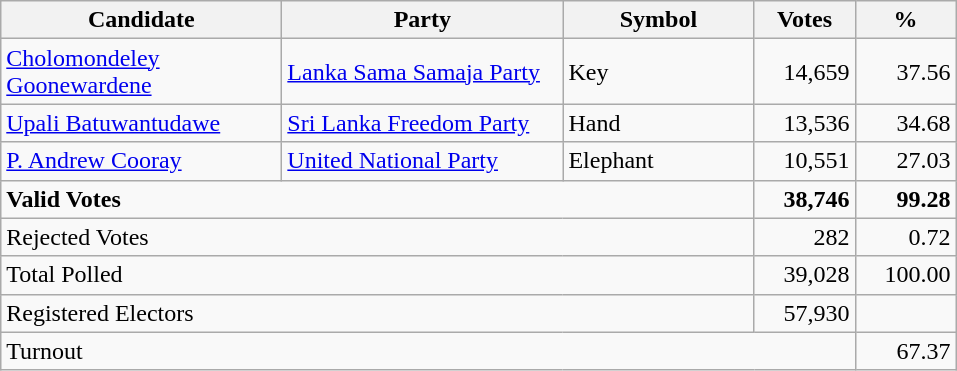<table class="wikitable" border="1" style="text-align:right;">
<tr>
<th align=left width="180">Candidate</th>
<th align=left width="180">Party</th>
<th align=left width="120">Symbol</th>
<th align=left width="60">Votes</th>
<th align=left width="60">%</th>
</tr>
<tr>
<td align=left><a href='#'>Cholomondeley Goonewardene</a></td>
<td align=left><a href='#'>Lanka Sama Samaja Party</a></td>
<td align=left>Key</td>
<td>14,659</td>
<td>37.56</td>
</tr>
<tr>
<td align=left><a href='#'>Upali Batuwantudawe</a></td>
<td align=left><a href='#'>Sri Lanka Freedom Party</a></td>
<td align=left>Hand</td>
<td>13,536</td>
<td>34.68</td>
</tr>
<tr>
<td align=left><a href='#'>P. Andrew Cooray</a></td>
<td align=left><a href='#'>United National Party</a></td>
<td align=left>Elephant</td>
<td>10,551</td>
<td>27.03</td>
</tr>
<tr>
<td align=left colspan=3><strong>Valid Votes</strong></td>
<td><strong>38,746</strong></td>
<td><strong>99.28</strong></td>
</tr>
<tr>
<td align=left colspan=3>Rejected Votes</td>
<td>282</td>
<td>0.72</td>
</tr>
<tr>
<td align=left colspan=3>Total Polled</td>
<td>39,028</td>
<td>100.00</td>
</tr>
<tr>
<td align=left colspan=3>Registered Electors</td>
<td>57,930</td>
<td></td>
</tr>
<tr>
<td align=left colspan=4>Turnout</td>
<td>67.37</td>
</tr>
</table>
